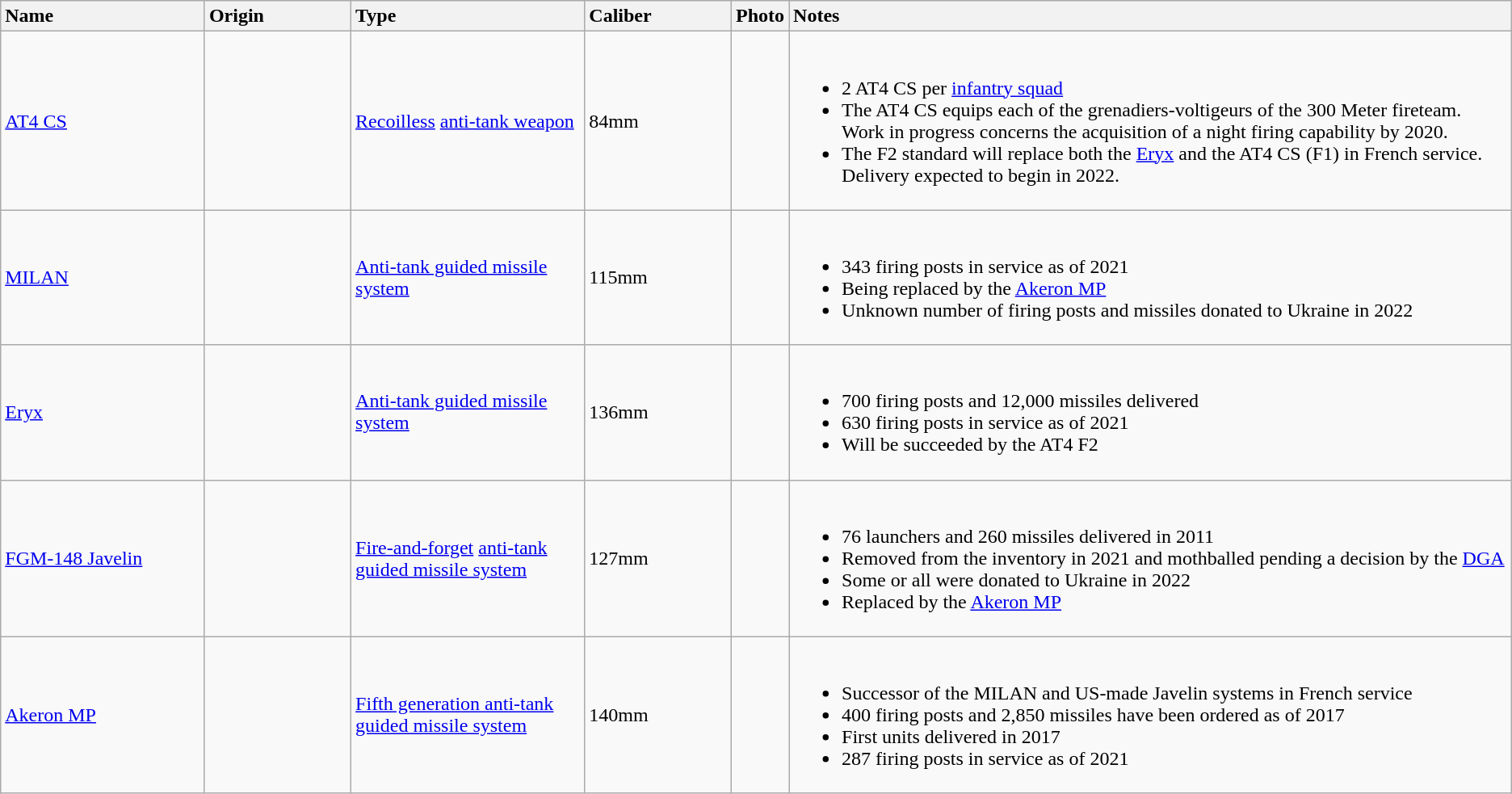<table class="wikitable">
<tr>
<th style="text-align: left; width:14%;">Name</th>
<th style="text-align: left; width:10%;">Origin</th>
<th style="text-align: left; width:16%;">Type</th>
<th style="text-align: left; width:10%;">Caliber</th>
<th style="text-align: left; width:0;">Photo</th>
<th style="text-align: left; width:50%;">Notes</th>
</tr>
<tr>
<td><a href='#'>AT4 CS</a></td>
<td></td>
<td><a href='#'>Recoilless</a> <a href='#'>anti-tank weapon</a></td>
<td>84mm</td>
<td><br></td>
<td><br><ul><li>2 AT4 CS per <a href='#'>infantry squad</a></li><li>The AT4 CS equips each of the grenadiers-voltigeurs of the 300 Meter fireteam. Work in progress concerns the acquisition of a night firing capability by 2020.</li><li>The F2 standard will replace both the <a href='#'>Eryx</a> and the AT4 CS (F1) in French service. Delivery expected to begin in 2022.</li></ul></td>
</tr>
<tr>
<td><a href='#'>MILAN</a></td>
<td><br></td>
<td><a href='#'>Anti-tank guided missile system</a></td>
<td>115mm</td>
<td><br></td>
<td><br><ul><li>343 firing posts in service as of 2021</li><li>Being replaced by the <a href='#'>Akeron MP</a></li><li>Unknown number of firing posts and missiles donated to Ukraine in 2022</li></ul></td>
</tr>
<tr>
<td><a href='#'>Eryx</a></td>
<td></td>
<td><a href='#'>Anti-tank guided missile system</a></td>
<td>136mm</td>
<td></td>
<td><br><ul><li>700 firing posts and 12,000 missiles delivered</li><li>630 firing posts in service as of 2021</li><li>Will be succeeded by the AT4 F2</li></ul></td>
</tr>
<tr>
<td><a href='#'>FGM-148 Javelin</a></td>
<td></td>
<td><a href='#'>Fire-and-forget</a> <a href='#'>anti-tank guided missile system</a></td>
<td>127mm</td>
<td></td>
<td><br><ul><li>76 launchers and 260 missiles delivered in 2011</li><li>Removed from the inventory in 2021 and mothballed pending a decision by the <a href='#'>DGA</a></li><li>Some or all were donated to Ukraine in 2022</li><li>Replaced by the <a href='#'>Akeron MP</a></li></ul></td>
</tr>
<tr>
<td><a href='#'>Akeron MP</a></td>
<td></td>
<td><a href='#'>Fifth generation anti-tank guided missile system</a></td>
<td>140mm</td>
<td></td>
<td><br><ul><li>Successor of the MILAN and US-made Javelin systems in French service</li><li>400 firing posts and 2,850 missiles have been ordered as of 2017</li><li>First units delivered in 2017</li><li>287 firing posts in service as of 2021</li></ul></td>
</tr>
</table>
